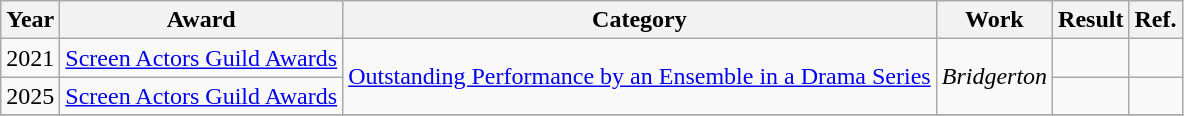<table class="wikitable">
<tr>
<th>Year</th>
<th>Award</th>
<th>Category</th>
<th>Work</th>
<th>Result</th>
<th>Ref.</th>
</tr>
<tr>
<td>2021</td>
<td><a href='#'>Screen Actors Guild Awards</a></td>
<td rowspan="2"><a href='#'>Outstanding Performance by an Ensemble in a Drama Series</a></td>
<td rowspan="2"><em>Bridgerton</em></td>
<td></td>
<td></td>
</tr>
<tr>
<td>2025</td>
<td><a href='#'>Screen Actors Guild Awards</a></td>
<td></td>
<td></td>
</tr>
<tr>
</tr>
</table>
